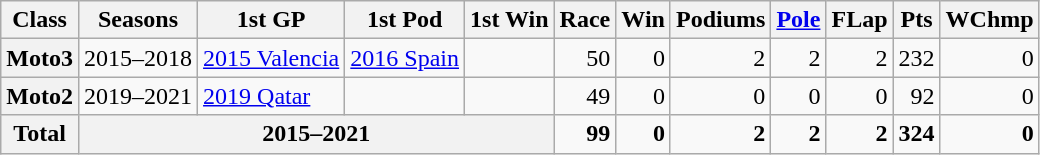<table class="wikitable" style="text-align:right;">
<tr>
<th>Class</th>
<th>Seasons</th>
<th>1st GP</th>
<th>1st Pod</th>
<th>1st Win</th>
<th>Race</th>
<th>Win</th>
<th>Podiums</th>
<th><a href='#'>Pole</a></th>
<th>FLap</th>
<th>Pts</th>
<th>WChmp</th>
</tr>
<tr>
<th>Moto3</th>
<td>2015–2018</td>
<td style="text-align:left;"><a href='#'>2015 Valencia</a></td>
<td style="text-align:left;"><a href='#'>2016 Spain</a></td>
<td style="text-align:left;"></td>
<td>50</td>
<td>0</td>
<td>2</td>
<td>2</td>
<td>2</td>
<td>232</td>
<td>0</td>
</tr>
<tr>
<th>Moto2</th>
<td>2019–2021</td>
<td style="text-align:left;"><a href='#'>2019 Qatar</a></td>
<td style="text-align:left;"></td>
<td style="text-align:left;"></td>
<td>49</td>
<td>0</td>
<td>0</td>
<td>0</td>
<td>0</td>
<td>92</td>
<td>0</td>
</tr>
<tr>
<th>Total</th>
<th colspan="4">2015–2021</th>
<td><strong>99</strong></td>
<td><strong>0</strong></td>
<td><strong>2</strong></td>
<td><strong>2</strong></td>
<td><strong>2</strong></td>
<td><strong>324</strong></td>
<td><strong>0</strong></td>
</tr>
</table>
